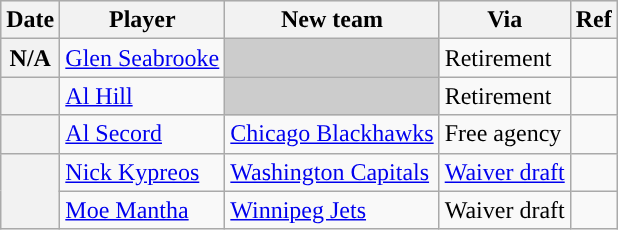<table class="wikitable plainrowheaders">
<tr style="background:#ddd; text-align:center;">
<th>Date</th>
<th>Player</th>
<th>New team</th>
<th>Via</th>
<th>Ref</th>
</tr>
<tr>
<th scope="row">N/A</th>
<td><a href='#'>Glen Seabrooke</a></td>
<td style="background:#ccc"></td>
<td>Retirement</td>
<td></td>
</tr>
<tr>
<th scope="row"></th>
<td><a href='#'>Al Hill</a></td>
<td style="background:#ccc"></td>
<td>Retirement</td>
<td></td>
</tr>
<tr>
<th scope="row"></th>
<td><a href='#'>Al Secord</a></td>
<td><a href='#'>Chicago Blackhawks</a></td>
<td>Free agency</td>
<td></td>
</tr>
<tr>
<th scope="row" rowspan="2"></th>
<td><a href='#'>Nick Kypreos</a></td>
<td><a href='#'>Washington Capitals</a></td>
<td><a href='#'>Waiver draft</a></td>
<td></td>
</tr>
<tr>
<td><a href='#'>Moe Mantha</a></td>
<td><a href='#'>Winnipeg Jets</a></td>
<td>Waiver draft</td>
<td></td>
</tr>
</table>
